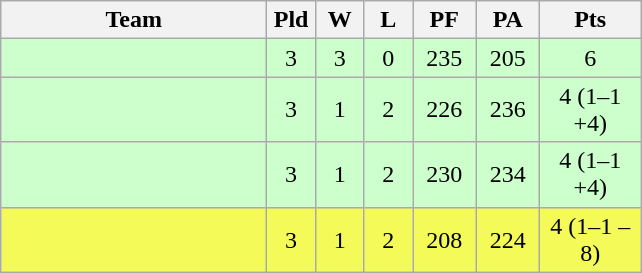<table class="wikitable" style="text-align:center;">
<tr>
<th width=170>Team</th>
<th width=25>Pld</th>
<th width=25>W</th>
<th width=25>L</th>
<th width=35>PF</th>
<th width=35>PA</th>
<th width=60>Pts</th>
</tr>
<tr bgcolor=#ccffcc>
<td align="left"></td>
<td>3</td>
<td>3</td>
<td>0</td>
<td>235</td>
<td>205</td>
<td>6</td>
</tr>
<tr bgcolor=#ccffcc>
<td align="left"></td>
<td>3</td>
<td>1</td>
<td>2</td>
<td>226</td>
<td>236</td>
<td>4 (1–1 +4)</td>
</tr>
<tr bgcolor=#ccffcc>
<td align="left"></td>
<td>3</td>
<td>1</td>
<td>2</td>
<td>230</td>
<td>234</td>
<td>4 (1–1 +4)</td>
</tr>
<tr bgcolor=#F4FA58>
<td align="left"></td>
<td>3</td>
<td>1</td>
<td>2</td>
<td>208</td>
<td>224</td>
<td>4 (1–1 –8)</td>
</tr>
</table>
